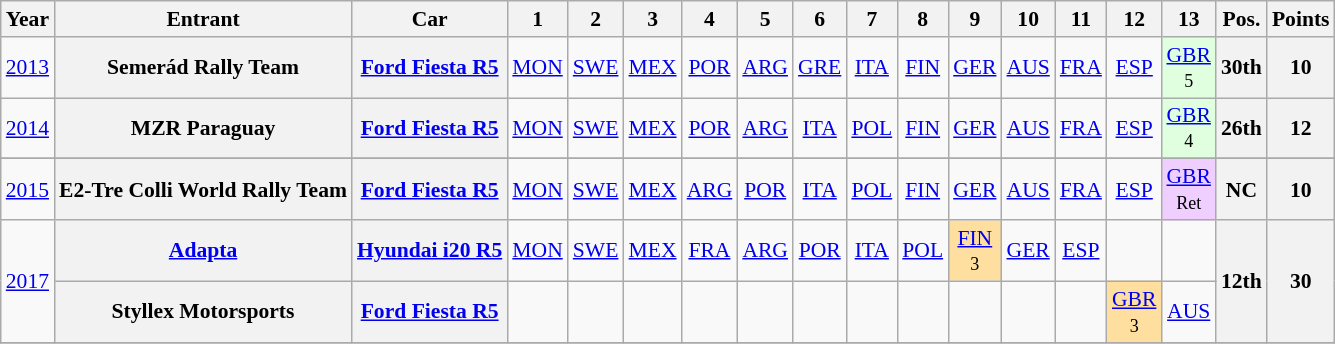<table class="wikitable" style="text-align:center; font-size:90%">
<tr>
<th>Year</th>
<th>Entrant</th>
<th>Car</th>
<th>1</th>
<th>2</th>
<th>3</th>
<th>4</th>
<th>5</th>
<th>6</th>
<th>7</th>
<th>8</th>
<th>9</th>
<th>10</th>
<th>11</th>
<th>12</th>
<th>13</th>
<th>Pos.</th>
<th>Points</th>
</tr>
<tr>
<td><a href='#'>2013</a></td>
<th>Semerád Rally Team</th>
<th><a href='#'>Ford Fiesta R5</a></th>
<td><a href='#'>MON</a></td>
<td><a href='#'>SWE</a></td>
<td><a href='#'>MEX</a></td>
<td><a href='#'>POR</a></td>
<td><a href='#'>ARG</a></td>
<td><a href='#'>GRE</a></td>
<td><a href='#'>ITA</a></td>
<td><a href='#'>FIN</a></td>
<td><a href='#'>GER</a></td>
<td><a href='#'>AUS</a></td>
<td><a href='#'>FRA</a></td>
<td><a href='#'>ESP</a></td>
<td style="background:#DFFFDF;"><a href='#'>GBR</a><br><small>5</small></td>
<th>30th</th>
<th>10</th>
</tr>
<tr>
<td><a href='#'>2014</a></td>
<th>MZR Paraguay</th>
<th><a href='#'>Ford Fiesta R5</a></th>
<td><a href='#'>MON</a></td>
<td><a href='#'>SWE</a></td>
<td><a href='#'>MEX</a></td>
<td><a href='#'>POR</a></td>
<td><a href='#'>ARG</a></td>
<td><a href='#'>ITA</a></td>
<td><a href='#'>POL</a></td>
<td><a href='#'>FIN</a></td>
<td><a href='#'>GER</a></td>
<td><a href='#'>AUS</a></td>
<td><a href='#'>FRA</a></td>
<td><a href='#'>ESP</a></td>
<td style="background:#DFFFDF;"><a href='#'>GBR</a><br><small>4</small></td>
<th>26th</th>
<th>12</th>
</tr>
<tr>
</tr>
<tr>
<td><a href='#'>2015</a></td>
<th>E2‐Tre Colli World Rally Team</th>
<th><a href='#'>Ford Fiesta R5</a></th>
<td><a href='#'>MON</a></td>
<td><a href='#'>SWE</a></td>
<td><a href='#'>MEX</a></td>
<td><a href='#'>ARG</a></td>
<td><a href='#'>POR</a></td>
<td><a href='#'>ITA</a></td>
<td><a href='#'>POL</a></td>
<td><a href='#'>FIN</a></td>
<td><a href='#'>GER</a></td>
<td><a href='#'>AUS</a></td>
<td><a href='#'>FRA</a></td>
<td><a href='#'>ESP</a></td>
<td style="background:#EFCFFF;"><a href='#'>GBR</a><br><small>Ret</small></td>
<th>NC</th>
<th>10</th>
</tr>
<tr>
<td rowspan="2"><a href='#'>2017</a></td>
<th><a href='#'>Adapta</a></th>
<th><a href='#'>Hyundai i20 R5</a></th>
<td><a href='#'>MON</a></td>
<td><a href='#'>SWE</a></td>
<td><a href='#'>MEX</a></td>
<td><a href='#'>FRA</a></td>
<td><a href='#'>ARG</a></td>
<td><a href='#'>POR</a></td>
<td><a href='#'>ITA</a></td>
<td><a href='#'>POL</a></td>
<td style="background:#ffdf9f;"><a href='#'>FIN</a><br><small>3</small></td>
<td><a href='#'>GER</a></td>
<td><a href='#'>ESP</a></td>
<td></td>
<td></td>
<th rowspan="2">12th</th>
<th rowspan="2">30</th>
</tr>
<tr>
<th>Styllex Motorsports</th>
<th><a href='#'>Ford Fiesta R5</a></th>
<td></td>
<td></td>
<td></td>
<td></td>
<td></td>
<td></td>
<td></td>
<td></td>
<td></td>
<td></td>
<td></td>
<td style="background:#ffdf9f;"><a href='#'>GBR</a><br><small>3</small></td>
<td><a href='#'>AUS</a></td>
</tr>
<tr>
</tr>
</table>
